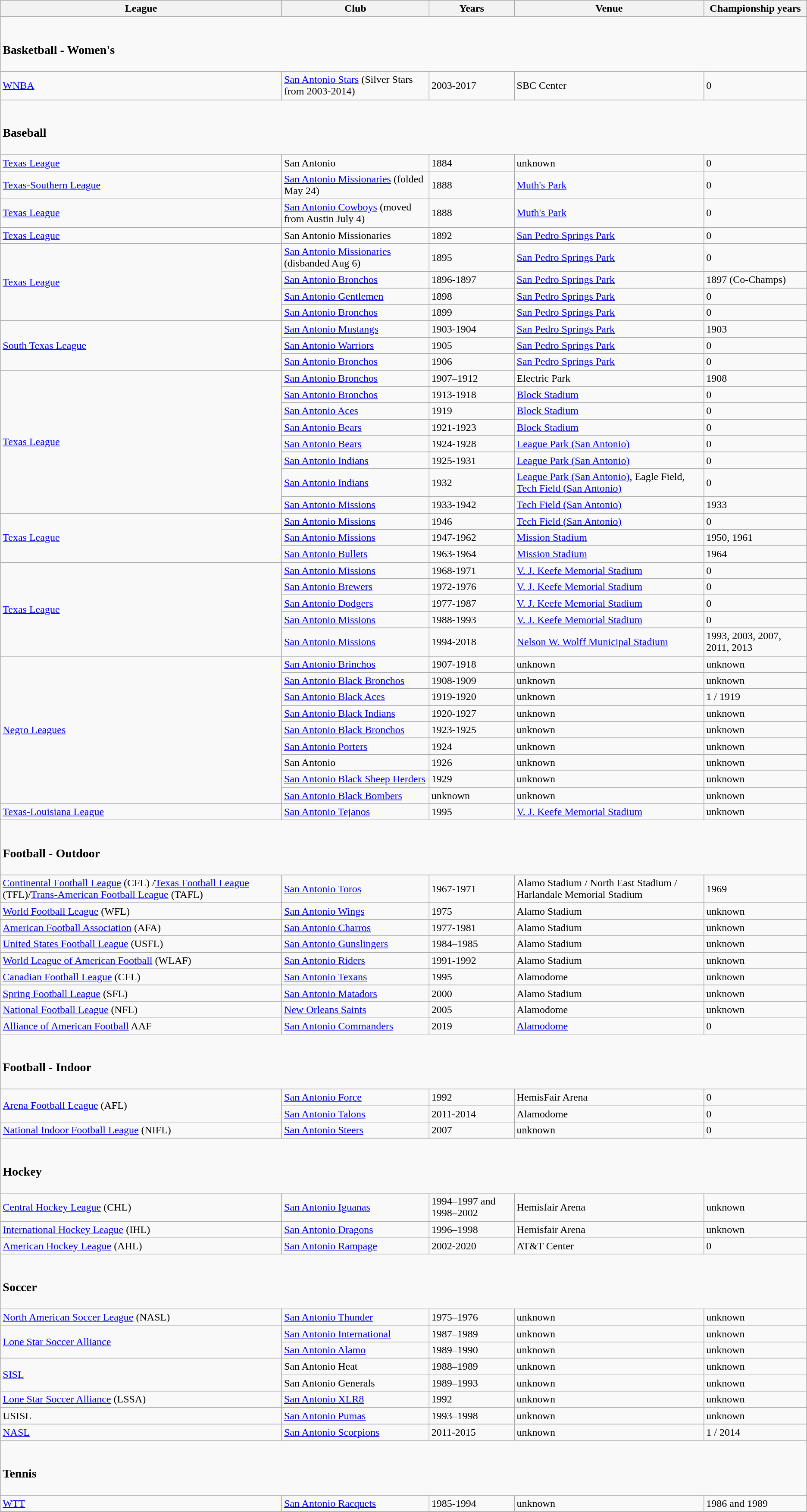<table class="wikitable">
<tr>
<th>League</th>
<th>Club</th>
<th>Years</th>
<th>Venue</th>
<th>Championship years</th>
</tr>
<tr>
<td colspan=5><br><h3>Basketball - Women's</h3></td>
</tr>
<tr>
<td><a href='#'>WNBA</a></td>
<td><a href='#'>San Antonio Stars</a> (Silver Stars from 2003-2014)</td>
<td>2003-2017</td>
<td>SBC Center</td>
<td>0</td>
</tr>
<tr>
<td colspan=5><br><h3>Baseball</h3></td>
</tr>
<tr>
<td><a href='#'>Texas League</a></td>
<td>San Antonio</td>
<td>1884</td>
<td>unknown</td>
<td>0</td>
</tr>
<tr>
<td><a href='#'>Texas-Southern League</a></td>
<td><a href='#'>San Antonio Missionaries</a> (folded May 24)</td>
<td>1888</td>
<td><a href='#'>Muth's Park</a></td>
<td>0</td>
</tr>
<tr>
<td><a href='#'>Texas League</a></td>
<td><a href='#'>San Antonio Cowboys</a> (moved from Austin July 4)</td>
<td>1888</td>
<td><a href='#'>Muth's Park</a></td>
<td>0</td>
</tr>
<tr>
<td><a href='#'>Texas League</a></td>
<td>San Antonio Missionaries</td>
<td>1892</td>
<td><a href='#'>San Pedro Springs Park</a></td>
<td>0</td>
</tr>
<tr>
<td rowspan=4><a href='#'>Texas League</a></td>
<td><a href='#'>San Antonio Missionaries</a> (disbanded Aug 6)</td>
<td>1895</td>
<td><a href='#'>San Pedro Springs Park</a></td>
<td>0</td>
</tr>
<tr>
<td><a href='#'>San Antonio Bronchos</a></td>
<td>1896-1897</td>
<td><a href='#'>San Pedro Springs Park</a></td>
<td>1897 (Co-Champs)</td>
</tr>
<tr>
<td><a href='#'>San Antonio Gentlemen</a></td>
<td>1898</td>
<td><a href='#'>San Pedro Springs Park</a></td>
<td>0</td>
</tr>
<tr>
<td><a href='#'>San Antonio Bronchos</a></td>
<td>1899</td>
<td><a href='#'>San Pedro Springs Park</a></td>
<td>0</td>
</tr>
<tr>
<td rowspan=3><a href='#'>South Texas League</a></td>
<td><a href='#'>San Antonio Mustangs</a></td>
<td>1903-1904</td>
<td><a href='#'>San Pedro Springs Park</a></td>
<td>1903</td>
</tr>
<tr>
<td><a href='#'>San Antonio Warriors</a></td>
<td>1905</td>
<td><a href='#'>San Pedro Springs Park</a></td>
<td>0</td>
</tr>
<tr>
<td><a href='#'>San Antonio Bronchos</a></td>
<td>1906</td>
<td><a href='#'>San Pedro Springs Park</a></td>
<td>0</td>
</tr>
<tr>
<td rowspan=8><a href='#'>Texas League</a></td>
<td><a href='#'>San Antonio Bronchos</a></td>
<td>1907–1912</td>
<td>Electric Park</td>
<td>1908</td>
</tr>
<tr>
<td><a href='#'>San Antonio Bronchos</a></td>
<td>1913-1918</td>
<td><a href='#'>Block Stadium</a></td>
<td>0</td>
</tr>
<tr>
<td><a href='#'>San Antonio Aces</a></td>
<td>1919</td>
<td><a href='#'>Block Stadium</a></td>
<td>0</td>
</tr>
<tr>
<td><a href='#'>San Antonio Bears</a></td>
<td>1921-1923</td>
<td><a href='#'>Block Stadium</a></td>
<td>0</td>
</tr>
<tr>
<td><a href='#'>San Antonio Bears</a></td>
<td>1924-1928</td>
<td><a href='#'>League Park (San Antonio)</a></td>
<td>0</td>
</tr>
<tr>
<td><a href='#'>San Antonio Indians</a></td>
<td>1925-1931</td>
<td><a href='#'>League Park (San Antonio)</a></td>
<td>0</td>
</tr>
<tr>
<td><a href='#'>San Antonio Indians</a></td>
<td>1932</td>
<td><a href='#'>League Park (San Antonio)</a>, Eagle Field, <a href='#'>Tech Field (San Antonio)</a></td>
<td>0</td>
</tr>
<tr>
<td><a href='#'>San Antonio Missions</a></td>
<td>1933-1942</td>
<td><a href='#'>Tech Field (San Antonio)</a></td>
<td>1933</td>
</tr>
<tr>
<td rowspan=3><a href='#'>Texas League</a></td>
<td><a href='#'>San Antonio Missions</a></td>
<td>1946</td>
<td><a href='#'>Tech Field (San Antonio)</a></td>
<td>0</td>
</tr>
<tr>
<td><a href='#'>San Antonio Missions</a></td>
<td>1947-1962</td>
<td><a href='#'>Mission Stadium</a></td>
<td>1950, 1961</td>
</tr>
<tr>
<td><a href='#'>San Antonio Bullets</a></td>
<td>1963-1964</td>
<td><a href='#'>Mission Stadium</a></td>
<td>1964</td>
</tr>
<tr>
<td rowspan=5><a href='#'>Texas League</a></td>
<td><a href='#'>San Antonio Missions</a></td>
<td>1968-1971</td>
<td><a href='#'>V. J. Keefe Memorial Stadium</a></td>
<td>0</td>
</tr>
<tr>
<td><a href='#'>San Antonio Brewers</a></td>
<td>1972-1976</td>
<td><a href='#'>V. J. Keefe Memorial Stadium</a></td>
<td>0</td>
</tr>
<tr>
<td><a href='#'>San Antonio Dodgers</a></td>
<td>1977-1987</td>
<td><a href='#'>V. J. Keefe Memorial Stadium</a></td>
<td>0</td>
</tr>
<tr>
<td><a href='#'>San Antonio Missions</a></td>
<td>1988-1993</td>
<td><a href='#'>V. J. Keefe Memorial Stadium</a></td>
<td>0</td>
</tr>
<tr>
<td><a href='#'>San Antonio Missions</a></td>
<td>1994-2018</td>
<td><a href='#'>Nelson W. Wolff Municipal Stadium</a></td>
<td>1993, 2003, 2007, 2011, 2013</td>
</tr>
<tr>
<td rowspan=9><a href='#'>Negro Leagues</a></td>
<td><a href='#'>San Antonio Brinchos</a></td>
<td>1907-1918</td>
<td>unknown</td>
<td>unknown</td>
</tr>
<tr>
<td><a href='#'>San Antonio Black Bronchos</a></td>
<td>1908-1909</td>
<td>unknown</td>
<td>unknown</td>
</tr>
<tr>
<td><a href='#'>San Antonio Black Aces</a></td>
<td>1919-1920</td>
<td>unknown</td>
<td>1 / 1919</td>
</tr>
<tr>
<td><a href='#'>San Antonio Black Indians</a></td>
<td>1920-1927</td>
<td>unknown</td>
<td>unknown</td>
</tr>
<tr>
<td><a href='#'>San Antonio Black Bronchos</a></td>
<td>1923-1925</td>
<td>unknown</td>
<td>unknown</td>
</tr>
<tr>
<td><a href='#'>San Antonio Porters</a></td>
<td>1924</td>
<td>unknown</td>
<td>unknown</td>
</tr>
<tr>
<td>San Antonio</td>
<td>1926</td>
<td>unknown</td>
<td>unknown</td>
</tr>
<tr>
<td><a href='#'>San Antonio Black Sheep Herders</a></td>
<td>1929</td>
<td>unknown</td>
<td>unknown</td>
</tr>
<tr>
<td><a href='#'>San Antonio Black Bombers</a></td>
<td>unknown</td>
<td>unknown</td>
<td>unknown</td>
</tr>
<tr>
<td><a href='#'>Texas-Louisiana League</a></td>
<td><a href='#'>San Antonio Tejanos</a></td>
<td>1995</td>
<td><a href='#'>V. J. Keefe Memorial Stadium</a></td>
<td>unknown</td>
</tr>
<tr>
<td colspan=5><br><h3>Football - Outdoor</h3></td>
</tr>
<tr>
<td><a href='#'>Continental Football League</a> (CFL) /<a href='#'>Texas Football League</a> (TFL)/<a href='#'>Trans-American Football League</a> (TAFL)</td>
<td><a href='#'>San Antonio Toros</a></td>
<td>1967-1971</td>
<td>Alamo Stadium / North East Stadium / Harlandale Memorial Stadium</td>
<td>1969</td>
</tr>
<tr>
<td><a href='#'>World Football League</a> (WFL)</td>
<td><a href='#'>San Antonio Wings</a></td>
<td>1975</td>
<td>Alamo Stadium</td>
<td>unknown</td>
</tr>
<tr>
<td><a href='#'>American Football Association</a> (AFA)</td>
<td><a href='#'>San Antonio Charros</a></td>
<td>1977-1981</td>
<td>Alamo Stadium</td>
<td>unknown</td>
</tr>
<tr>
<td><a href='#'>United States Football League</a> (USFL)</td>
<td><a href='#'>San Antonio Gunslingers</a></td>
<td>1984–1985</td>
<td>Alamo Stadium</td>
<td>unknown</td>
</tr>
<tr>
<td><a href='#'>World League of American Football</a> (WLAF)</td>
<td><a href='#'>San Antonio Riders</a></td>
<td>1991-1992</td>
<td>Alamo Stadium</td>
<td>unknown</td>
</tr>
<tr>
<td><a href='#'>Canadian Football League</a> (CFL)</td>
<td><a href='#'>San Antonio Texans</a></td>
<td>1995</td>
<td>Alamodome</td>
<td>unknown</td>
</tr>
<tr>
<td><a href='#'>Spring Football League</a> (SFL)</td>
<td><a href='#'>San Antonio Matadors</a></td>
<td>2000</td>
<td>Alamo Stadium</td>
<td>unknown</td>
</tr>
<tr>
<td><a href='#'>National Football League</a> (NFL)</td>
<td><a href='#'>New Orleans Saints</a></td>
<td>2005</td>
<td>Alamodome</td>
<td>unknown</td>
</tr>
<tr>
<td><a href='#'>Alliance of American Football</a> AAF</td>
<td><a href='#'>San Antonio Commanders</a></td>
<td>2019</td>
<td><a href='#'>Alamodome</a></td>
<td>0</td>
</tr>
<tr>
<td colspan=5><br><h3>Football - Indoor</h3></td>
</tr>
<tr>
<td rowspan=2><a href='#'>Arena Football League</a> (AFL)</td>
<td><a href='#'>San Antonio Force</a></td>
<td>1992</td>
<td>HemisFair Arena</td>
<td>0</td>
</tr>
<tr>
<td><a href='#'>San Antonio Talons</a></td>
<td>2011-2014</td>
<td>Alamodome</td>
<td>0</td>
</tr>
<tr>
<td><a href='#'>National Indoor Football League</a> (NIFL)</td>
<td><a href='#'>San Antonio Steers</a></td>
<td>2007</td>
<td>unknown</td>
<td>0</td>
</tr>
<tr>
<td colspan=5><br><h3>Hockey</h3></td>
</tr>
<tr>
<td><a href='#'>Central Hockey League</a> (CHL)</td>
<td><a href='#'>San Antonio Iguanas</a></td>
<td>1994–1997 and 1998–2002</td>
<td>Hemisfair Arena</td>
<td>unknown</td>
</tr>
<tr>
<td><a href='#'>International Hockey League</a> (IHL)</td>
<td><a href='#'>San Antonio Dragons</a></td>
<td>1996–1998</td>
<td>Hemisfair Arena</td>
<td>unknown</td>
</tr>
<tr>
<td><a href='#'>American Hockey League</a> (AHL)</td>
<td><a href='#'>San Antonio Rampage</a></td>
<td>2002-2020</td>
<td>AT&T Center</td>
<td>0</td>
</tr>
<tr>
<td colspan=5><br><h3>Soccer</h3></td>
</tr>
<tr>
<td><a href='#'>North American Soccer League</a> (NASL)</td>
<td><a href='#'>San Antonio Thunder</a></td>
<td>1975–1976</td>
<td>unknown</td>
<td>unknown</td>
</tr>
<tr>
<td rowspan=2><a href='#'>Lone Star Soccer Alliance</a></td>
<td><a href='#'>San Antonio International</a></td>
<td>1987–1989</td>
<td>unknown</td>
<td>unknown</td>
</tr>
<tr>
<td><a href='#'>San Antonio Alamo</a></td>
<td>1989–1990</td>
<td>unknown</td>
<td>unknown</td>
</tr>
<tr>
<td rowspan=2><a href='#'>SISL</a></td>
<td>San Antonio Heat</td>
<td>1988–1989</td>
<td>unknown</td>
<td>unknown</td>
</tr>
<tr>
<td>San Antonio Generals</td>
<td>1989–1993</td>
<td>unknown</td>
<td>unknown</td>
</tr>
<tr>
<td><a href='#'>Lone Star Soccer Alliance</a> (LSSA)</td>
<td><a href='#'>San Antonio XLR8</a></td>
<td>1992</td>
<td>unknown</td>
<td>unknown</td>
</tr>
<tr>
<td>USISL</td>
<td><a href='#'>San Antonio Pumas</a></td>
<td>1993–1998</td>
<td>unknown</td>
<td>unknown</td>
</tr>
<tr>
<td><a href='#'>NASL</a></td>
<td><a href='#'>San Antonio Scorpions</a></td>
<td>2011-2015</td>
<td>unknown</td>
<td>1 / 2014</td>
</tr>
<tr>
<td colspan=5><br><h3>Tennis</h3></td>
</tr>
<tr>
<td><a href='#'>WTT</a></td>
<td><a href='#'>San Antonio Racquets</a></td>
<td>1985-1994</td>
<td>unknown</td>
<td>1986 and 1989</td>
</tr>
</table>
